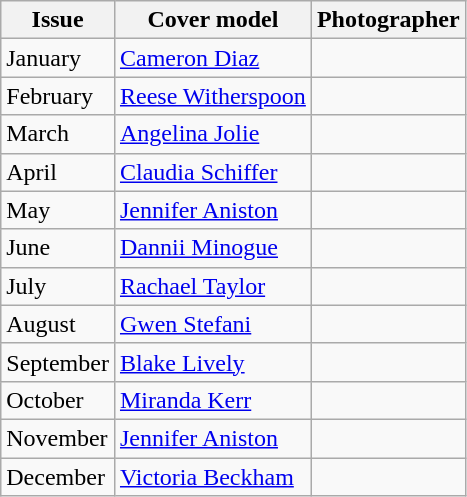<table class="sortable wikitable">
<tr>
<th>Issue</th>
<th>Cover model</th>
<th>Photographer</th>
</tr>
<tr>
<td>January</td>
<td><a href='#'>Cameron Diaz</a></td>
<td></td>
</tr>
<tr>
<td>February</td>
<td><a href='#'>Reese Witherspoon</a></td>
<td></td>
</tr>
<tr>
<td>March</td>
<td><a href='#'>Angelina Jolie</a></td>
<td></td>
</tr>
<tr>
<td>April</td>
<td><a href='#'>Claudia Schiffer</a></td>
<td></td>
</tr>
<tr>
<td>May</td>
<td><a href='#'>Jennifer Aniston</a></td>
<td></td>
</tr>
<tr>
<td>June</td>
<td><a href='#'>Dannii Minogue</a></td>
<td></td>
</tr>
<tr>
<td>July</td>
<td><a href='#'>Rachael Taylor</a></td>
<td></td>
</tr>
<tr>
<td>August</td>
<td><a href='#'>Gwen Stefani</a></td>
<td></td>
</tr>
<tr>
<td>September</td>
<td><a href='#'>Blake Lively</a></td>
<td></td>
</tr>
<tr>
<td>October</td>
<td><a href='#'>Miranda Kerr</a></td>
<td></td>
</tr>
<tr>
<td>November</td>
<td><a href='#'>Jennifer Aniston</a></td>
<td></td>
</tr>
<tr>
<td>December</td>
<td><a href='#'>Victoria Beckham</a></td>
<td></td>
</tr>
</table>
